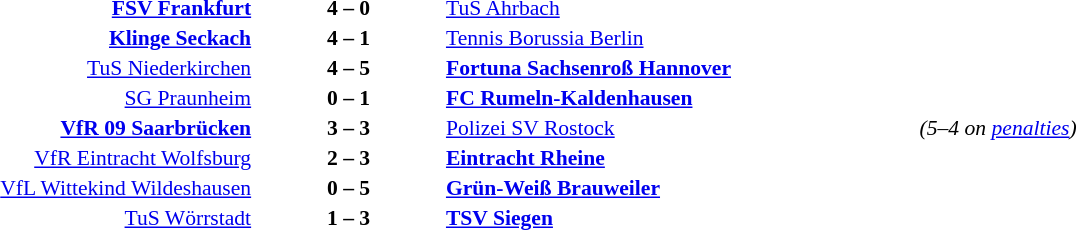<table width=100% cellspacing=1>
<tr>
<th width=25%></th>
<th width=10%></th>
<th width=25%></th>
<th></th>
</tr>
<tr style=font-size:90%>
<td align=right><strong><a href='#'>FSV Frankfurt</a></strong></td>
<td align=center><strong>4 – 0</strong></td>
<td><a href='#'>TuS Ahrbach</a></td>
</tr>
<tr style=font-size:90%>
<td align=right><strong><a href='#'>Klinge Seckach</a></strong></td>
<td align=center><strong>4 – 1</strong></td>
<td><a href='#'>Tennis Borussia Berlin</a></td>
</tr>
<tr style=font-size:90%>
<td align=right><a href='#'>TuS Niederkirchen</a></td>
<td align=center><strong>4 – 5</strong></td>
<td><strong><a href='#'>Fortuna Sachsenroß Hannover</a></strong></td>
</tr>
<tr style=font-size:90%>
<td align=right><a href='#'>SG Praunheim</a></td>
<td align=center><strong>0 – 1</strong></td>
<td><strong><a href='#'>FC Rumeln-Kaldenhausen</a></strong></td>
</tr>
<tr style=font-size:90%>
<td align=right><strong><a href='#'>VfR 09 Saarbrücken</a></strong></td>
<td align=center><strong>3 – 3</strong></td>
<td><a href='#'>Polizei SV Rostock</a></td>
<td><em>(5–4 on <a href='#'>penalties</a>)</em></td>
</tr>
<tr style=font-size:90%>
<td align=right><a href='#'>VfR Eintracht Wolfsburg</a></td>
<td align=center><strong>2 – 3</strong></td>
<td><strong><a href='#'>Eintracht Rheine</a></strong></td>
</tr>
<tr style=font-size:90%>
<td align=right><a href='#'>VfL Wittekind Wildeshausen</a></td>
<td align=center><strong>0 – 5</strong></td>
<td><strong><a href='#'>Grün-Weiß Brauweiler</a></strong></td>
</tr>
<tr style=font-size:90%>
<td align=right><a href='#'>TuS Wörrstadt</a></td>
<td align=center><strong>1 – 3</strong></td>
<td><strong><a href='#'>TSV Siegen</a></strong></td>
</tr>
</table>
